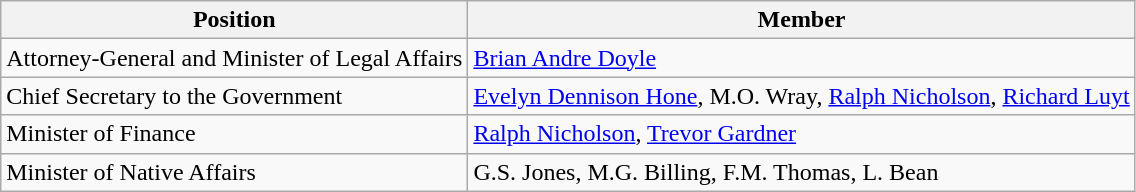<table class="wikitable sortable">
<tr>
<th>Position</th>
<th>Member</th>
</tr>
<tr>
<td>Attorney-General and Minister of Legal Affairs</td>
<td><a href='#'>Brian Andre Doyle</a></td>
</tr>
<tr>
<td>Chief Secretary to the Government</td>
<td><a href='#'>Evelyn Dennison Hone</a>, M.O. Wray, <a href='#'>Ralph Nicholson</a>, <a href='#'>Richard Luyt</a></td>
</tr>
<tr>
<td>Minister of Finance</td>
<td><a href='#'>Ralph Nicholson</a>, <a href='#'>Trevor Gardner</a></td>
</tr>
<tr>
<td>Minister of Native Affairs</td>
<td>G.S. Jones, M.G. Billing, F.M. Thomas, L. Bean</td>
</tr>
</table>
